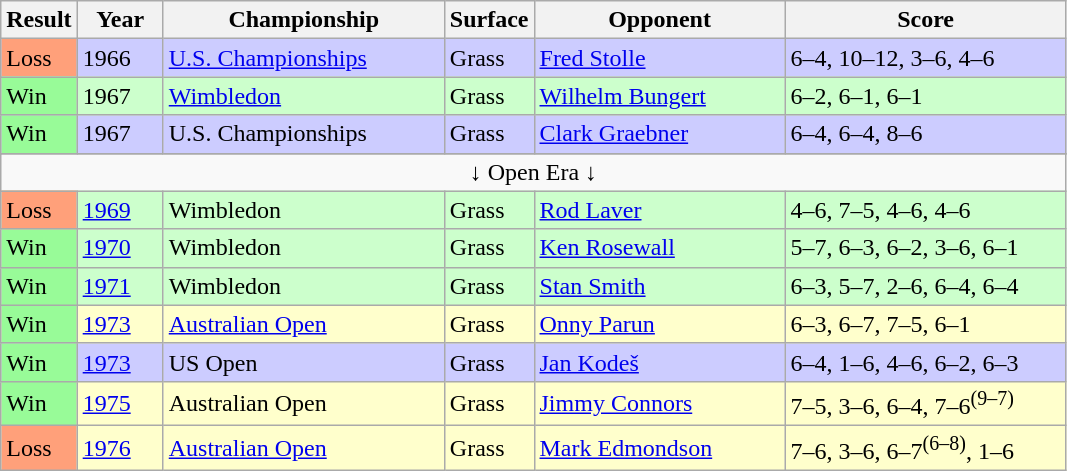<table class="sortable wikitable">
<tr>
<th style="width:40px">Result</th>
<th style="width:50px">Year</th>
<th style="width:180px">Championship</th>
<th style="width:50px">Surface</th>
<th style="width:160px">Opponent</th>
<th style="width:180px" class="unsortable">Score</th>
</tr>
<tr bgcolor="#CCCCFF">
<td style="background:#ffa07a;">Loss</td>
<td>1966</td>
<td><a href='#'>U.S. Championships</a></td>
<td>Grass</td>
<td> <a href='#'>Fred Stolle</a></td>
<td>6–4, 10–12, 3–6, 4–6</td>
</tr>
<tr bgcolor="#CCFFCC">
<td style="background:#98fb98;">Win</td>
<td>1967</td>
<td><a href='#'>Wimbledon</a></td>
<td>Grass</td>
<td> <a href='#'>Wilhelm Bungert</a></td>
<td>6–2, 6–1, 6–1</td>
</tr>
<tr bgcolor="#CCCCFF">
<td style="background:#98fb98;">Win</td>
<td>1967</td>
<td>U.S. Championships</td>
<td>Grass</td>
<td> <a href='#'>Clark Graebner</a></td>
<td>6–4, 6–4, 8–6</td>
</tr>
<tr bgcolor="#CCFFCC">
</tr>
<tr>
<td style="text-align:center;" colspan="6">↓ Open Era ↓</td>
</tr>
<tr bgcolor="#CCFFCC">
<td style="background:#ffa07a;">Loss</td>
<td><a href='#'>1969</a></td>
<td>Wimbledon</td>
<td>Grass</td>
<td> <a href='#'>Rod Laver</a></td>
<td>4–6, 7–5, 4–6, 4–6</td>
</tr>
<tr bgcolor="#CCFFCC">
<td style="background:#98fb98;">Win</td>
<td><a href='#'>1970</a></td>
<td>Wimbledon</td>
<td>Grass</td>
<td> <a href='#'>Ken Rosewall</a></td>
<td>5–7, 6–3, 6–2, 3–6, 6–1</td>
</tr>
<tr bgcolor="#CCFFCC">
<td style="background:#98fb98;">Win</td>
<td><a href='#'>1971</a></td>
<td>Wimbledon</td>
<td>Grass</td>
<td> <a href='#'>Stan Smith</a></td>
<td>6–3, 5–7, 2–6, 6–4, 6–4</td>
</tr>
<tr bgcolor="#FFFFCC">
<td style="background:#98fb98;">Win</td>
<td><a href='#'>1973</a></td>
<td><a href='#'>Australian Open</a></td>
<td>Grass</td>
<td> <a href='#'>Onny Parun</a></td>
<td>6–3, 6–7, 7–5, 6–1</td>
</tr>
<tr bgcolor="#CCCCFF">
<td style="background:#98fb98;">Win</td>
<td><a href='#'>1973</a></td>
<td>US Open</td>
<td>Grass</td>
<td> <a href='#'>Jan Kodeš</a></td>
<td>6–4, 1–6, 4–6, 6–2, 6–3</td>
</tr>
<tr bgcolor="#FFFFCC">
<td style="background:#98fb98;">Win</td>
<td><a href='#'>1975</a></td>
<td>Australian Open</td>
<td>Grass</td>
<td> <a href='#'>Jimmy Connors</a></td>
<td>7–5, 3–6, 6–4, 7–6<sup>(9–7)</sup></td>
</tr>
<tr bgcolor="#FFFFCC">
<td style="background:#ffa07a;">Loss</td>
<td><a href='#'>1976</a></td>
<td><a href='#'>Australian Open</a></td>
<td>Grass</td>
<td> <a href='#'>Mark Edmondson</a></td>
<td>7–6, 3–6, 6–7<sup>(6–8)</sup>, 1–6</td>
</tr>
</table>
